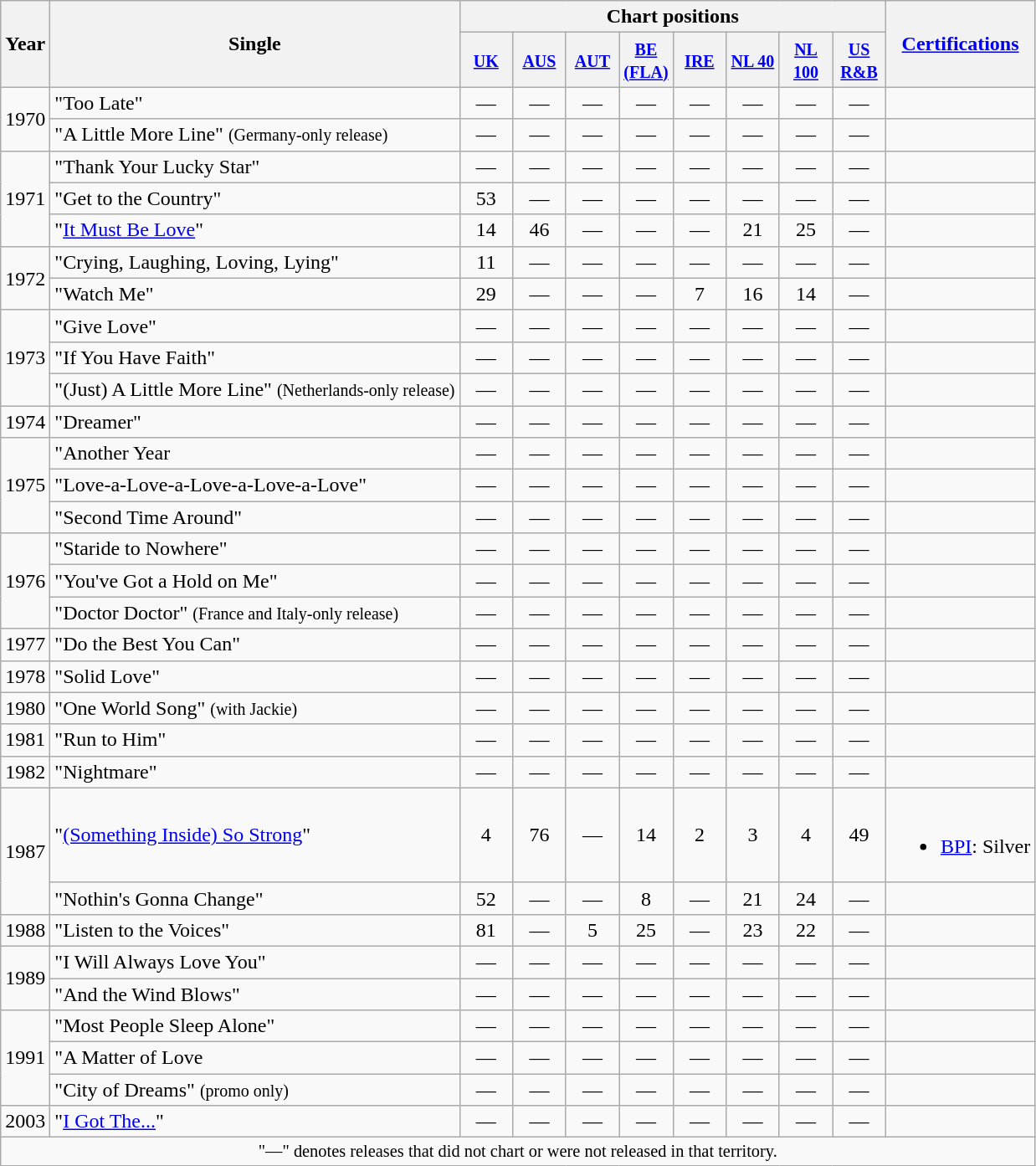<table class="wikitable">
<tr>
<th rowspan="2">Year</th>
<th rowspan="2">Single</th>
<th colspan="8">Chart positions</th>
<th rowspan="2"><a href='#'>Certifications</a></th>
</tr>
<tr>
<th style="width:35px;"><small><a href='#'>UK</a></small><br></th>
<th style="width:35px;"><small><a href='#'>AUS</a></small><br></th>
<th style="width:35px;"><small><a href='#'>AUT</a></small><br></th>
<th style="width:35px;"><small><a href='#'>BE (FLA)</a></small><br></th>
<th style="width:35px;"><small><a href='#'>IRE</a></small><br></th>
<th style="width:35px;"><small><a href='#'>NL 40</a></small><br></th>
<th style="width:35px;"><small><a href='#'>NL 100</a></small><br></th>
<th style="width:35px;"><small><a href='#'>US R&B</a></small><br></th>
</tr>
<tr>
<td rowspan="2">1970</td>
<td>"Too Late"</td>
<td style="text-align:center;">—</td>
<td style="text-align:center;">—</td>
<td style="text-align:center;">—</td>
<td style="text-align:center;">—</td>
<td style="text-align:center;">—</td>
<td style="text-align:center;">—</td>
<td style="text-align:center;">—</td>
<td style="text-align:center;">—</td>
<td></td>
</tr>
<tr>
<td>"A Little More Line" <small>(Germany-only release)</small></td>
<td style="text-align:center;">—</td>
<td style="text-align:center;">—</td>
<td style="text-align:center;">—</td>
<td style="text-align:center;">—</td>
<td style="text-align:center;">—</td>
<td style="text-align:center;">—</td>
<td style="text-align:center;">—</td>
<td style="text-align:center;">—</td>
<td></td>
</tr>
<tr>
<td rowspan="3">1971</td>
<td>"Thank Your Lucky Star"</td>
<td style="text-align:center;">—</td>
<td style="text-align:center;">—</td>
<td style="text-align:center;">—</td>
<td style="text-align:center;">—</td>
<td style="text-align:center;">—</td>
<td style="text-align:center;">—</td>
<td style="text-align:center;">—</td>
<td style="text-align:center;">—</td>
<td></td>
</tr>
<tr>
<td>"Get to the Country"</td>
<td style="text-align:center;">53</td>
<td style="text-align:center;">—</td>
<td style="text-align:center;">—</td>
<td style="text-align:center;">—</td>
<td style="text-align:center;">—</td>
<td style="text-align:center;">—</td>
<td style="text-align:center;">—</td>
<td style="text-align:center;">—</td>
<td></td>
</tr>
<tr>
<td>"<a href='#'>It Must Be Love</a>"</td>
<td style="text-align:center;">14</td>
<td style="text-align:center;">46</td>
<td style="text-align:center;">—</td>
<td style="text-align:center;">—</td>
<td style="text-align:center;">—</td>
<td style="text-align:center;">21</td>
<td style="text-align:center;">25</td>
<td style="text-align:center;">—</td>
<td></td>
</tr>
<tr>
<td rowspan="2">1972</td>
<td>"Crying, Laughing, Loving, Lying"</td>
<td style="text-align:center;">11</td>
<td style="text-align:center;">—</td>
<td style="text-align:center;">—</td>
<td style="text-align:center;">—</td>
<td style="text-align:center;">—</td>
<td style="text-align:center;">—</td>
<td style="text-align:center;">—</td>
<td style="text-align:center;">—</td>
<td></td>
</tr>
<tr>
<td>"Watch Me"</td>
<td style="text-align:center;">29</td>
<td style="text-align:center;">—</td>
<td style="text-align:center;">—</td>
<td style="text-align:center;">—</td>
<td style="text-align:center;">7</td>
<td style="text-align:center;">16</td>
<td style="text-align:center;">14</td>
<td style="text-align:center;">—</td>
<td></td>
</tr>
<tr>
<td rowspan="3">1973</td>
<td>"Give Love"</td>
<td style="text-align:center;">—</td>
<td style="text-align:center;">—</td>
<td style="text-align:center;">—</td>
<td style="text-align:center;">—</td>
<td style="text-align:center;">—</td>
<td style="text-align:center;">—</td>
<td style="text-align:center;">—</td>
<td style="text-align:center;">—</td>
<td></td>
</tr>
<tr>
<td>"If You Have Faith"</td>
<td style="text-align:center;">—</td>
<td style="text-align:center;">—</td>
<td style="text-align:center;">—</td>
<td style="text-align:center;">—</td>
<td style="text-align:center;">—</td>
<td style="text-align:center;">—</td>
<td style="text-align:center;">—</td>
<td style="text-align:center;">—</td>
<td></td>
</tr>
<tr>
<td>"(Just) A Little More Line" <small>(Netherlands-only release)</small></td>
<td style="text-align:center;">—</td>
<td style="text-align:center;">—</td>
<td style="text-align:center;">—</td>
<td style="text-align:center;">—</td>
<td style="text-align:center;">—</td>
<td style="text-align:center;">—</td>
<td style="text-align:center;">—</td>
<td style="text-align:center;">—</td>
<td></td>
</tr>
<tr>
<td>1974</td>
<td>"Dreamer"</td>
<td style="text-align:center;">—</td>
<td style="text-align:center;">—</td>
<td style="text-align:center;">—</td>
<td style="text-align:center;">—</td>
<td style="text-align:center;">—</td>
<td style="text-align:center;">—</td>
<td style="text-align:center;">—</td>
<td style="text-align:center;">—</td>
<td></td>
</tr>
<tr>
<td rowspan="3">1975</td>
<td>"Another Year</td>
<td style="text-align:center;">—</td>
<td style="text-align:center;">—</td>
<td style="text-align:center;">—</td>
<td style="text-align:center;">—</td>
<td style="text-align:center;">—</td>
<td style="text-align:center;">—</td>
<td style="text-align:center;">—</td>
<td style="text-align:center;">—</td>
<td></td>
</tr>
<tr>
<td>"Love-a-Love-a-Love-a-Love-a-Love"</td>
<td style="text-align:center;">—</td>
<td style="text-align:center;">—</td>
<td style="text-align:center;">—</td>
<td style="text-align:center;">—</td>
<td style="text-align:center;">—</td>
<td style="text-align:center;">—</td>
<td style="text-align:center;">—</td>
<td style="text-align:center;">—</td>
<td></td>
</tr>
<tr>
<td>"Second Time Around"</td>
<td style="text-align:center;">—</td>
<td style="text-align:center;">—</td>
<td style="text-align:center;">—</td>
<td style="text-align:center;">—</td>
<td style="text-align:center;">—</td>
<td style="text-align:center;">—</td>
<td style="text-align:center;">—</td>
<td style="text-align:center;">—</td>
<td></td>
</tr>
<tr>
<td rowspan="3">1976</td>
<td>"Staride to Nowhere"</td>
<td style="text-align:center;">—</td>
<td style="text-align:center;">—</td>
<td style="text-align:center;">—</td>
<td style="text-align:center;">—</td>
<td style="text-align:center;">—</td>
<td style="text-align:center;">—</td>
<td style="text-align:center;">—</td>
<td style="text-align:center;">—</td>
<td></td>
</tr>
<tr>
<td>"You've Got a Hold on Me"</td>
<td style="text-align:center;">—</td>
<td style="text-align:center;">—</td>
<td style="text-align:center;">—</td>
<td style="text-align:center;">—</td>
<td style="text-align:center;">—</td>
<td style="text-align:center;">—</td>
<td style="text-align:center;">—</td>
<td style="text-align:center;">—</td>
<td></td>
</tr>
<tr>
<td>"Doctor Doctor" <small>(France and Italy-only release)</small></td>
<td style="text-align:center;">—</td>
<td style="text-align:center;">—</td>
<td style="text-align:center;">—</td>
<td style="text-align:center;">—</td>
<td style="text-align:center;">—</td>
<td style="text-align:center;">—</td>
<td style="text-align:center;">—</td>
<td style="text-align:center;">—</td>
<td></td>
</tr>
<tr>
<td>1977</td>
<td>"Do the Best You Can"</td>
<td style="text-align:center;">—</td>
<td style="text-align:center;">—</td>
<td style="text-align:center;">—</td>
<td style="text-align:center;">—</td>
<td style="text-align:center;">—</td>
<td style="text-align:center;">—</td>
<td style="text-align:center;">—</td>
<td style="text-align:center;">—</td>
<td></td>
</tr>
<tr>
<td>1978</td>
<td>"Solid Love"</td>
<td style="text-align:center;">—</td>
<td style="text-align:center;">—</td>
<td style="text-align:center;">—</td>
<td style="text-align:center;">—</td>
<td style="text-align:center;">—</td>
<td style="text-align:center;">—</td>
<td style="text-align:center;">—</td>
<td style="text-align:center;">—</td>
<td></td>
</tr>
<tr>
<td>1980</td>
<td>"One World Song" <small>(with Jackie)</small></td>
<td style="text-align:center;">—</td>
<td style="text-align:center;">—</td>
<td style="text-align:center;">—</td>
<td style="text-align:center;">—</td>
<td style="text-align:center;">—</td>
<td style="text-align:center;">—</td>
<td style="text-align:center;">—</td>
<td style="text-align:center;">—</td>
<td></td>
</tr>
<tr>
<td>1981</td>
<td>"Run to Him"</td>
<td style="text-align:center;">—</td>
<td style="text-align:center;">—</td>
<td style="text-align:center;">—</td>
<td style="text-align:center;">—</td>
<td style="text-align:center;">—</td>
<td style="text-align:center;">—</td>
<td style="text-align:center;">—</td>
<td style="text-align:center;">—</td>
<td></td>
</tr>
<tr>
<td>1982</td>
<td>"Nightmare"</td>
<td style="text-align:center;">—</td>
<td style="text-align:center;">—</td>
<td style="text-align:center;">—</td>
<td style="text-align:center;">—</td>
<td style="text-align:center;">—</td>
<td style="text-align:center;">—</td>
<td style="text-align:center;">—</td>
<td style="text-align:center;">—</td>
<td></td>
</tr>
<tr>
<td rowspan="2">1987</td>
<td>"<a href='#'>(Something Inside) So Strong</a>"</td>
<td style="text-align:center;">4</td>
<td style="text-align:center;">76</td>
<td style="text-align:center;">—</td>
<td style="text-align:center;">14</td>
<td style="text-align:center;">2</td>
<td style="text-align:center;">3</td>
<td style="text-align:center;">4</td>
<td style="text-align:center;">49</td>
<td><br><ul><li><a href='#'>BPI</a>: Silver</li></ul></td>
</tr>
<tr>
<td>"Nothin's Gonna Change"</td>
<td style="text-align:center;">52</td>
<td style="text-align:center;">—</td>
<td style="text-align:center;">—</td>
<td style="text-align:center;">8</td>
<td style="text-align:center;">—</td>
<td style="text-align:center;">21</td>
<td style="text-align:center;">24</td>
<td style="text-align:center;">—</td>
<td></td>
</tr>
<tr>
<td>1988</td>
<td>"Listen to the Voices"</td>
<td style="text-align:center;">81</td>
<td style="text-align:center;">—</td>
<td style="text-align:center;">5</td>
<td style="text-align:center;">25</td>
<td style="text-align:center;">—</td>
<td style="text-align:center;">23</td>
<td style="text-align:center;">22</td>
<td style="text-align:center;">—</td>
<td></td>
</tr>
<tr>
<td rowspan="2">1989</td>
<td>"I Will Always Love You"</td>
<td style="text-align:center;">—</td>
<td style="text-align:center;">—</td>
<td style="text-align:center;">—</td>
<td style="text-align:center;">—</td>
<td style="text-align:center;">—</td>
<td style="text-align:center;">—</td>
<td style="text-align:center;">—</td>
<td style="text-align:center;">—</td>
<td></td>
</tr>
<tr>
<td>"And the Wind Blows"</td>
<td style="text-align:center;">—</td>
<td style="text-align:center;">—</td>
<td style="text-align:center;">—</td>
<td style="text-align:center;">—</td>
<td style="text-align:center;">—</td>
<td style="text-align:center;">—</td>
<td style="text-align:center;">—</td>
<td style="text-align:center;">—</td>
<td></td>
</tr>
<tr>
<td rowspan="3">1991</td>
<td>"Most People Sleep Alone"</td>
<td style="text-align:center;">—</td>
<td style="text-align:center;">—</td>
<td style="text-align:center;">—</td>
<td style="text-align:center;">—</td>
<td style="text-align:center;">—</td>
<td style="text-align:center;">—</td>
<td style="text-align:center;">—</td>
<td style="text-align:center;">—</td>
<td></td>
</tr>
<tr>
<td>"A Matter of Love</td>
<td style="text-align:center;">—</td>
<td style="text-align:center;">—</td>
<td style="text-align:center;">—</td>
<td style="text-align:center;">—</td>
<td style="text-align:center;">—</td>
<td style="text-align:center;">—</td>
<td style="text-align:center;">—</td>
<td style="text-align:center;">—</td>
<td></td>
</tr>
<tr>
<td>"City of Dreams" <small>(promo only)</small></td>
<td style="text-align:center;">—</td>
<td style="text-align:center;">—</td>
<td style="text-align:center;">—</td>
<td style="text-align:center;">—</td>
<td style="text-align:center;">—</td>
<td style="text-align:center;">—</td>
<td style="text-align:center;">—</td>
<td style="text-align:center;">—</td>
<td></td>
</tr>
<tr>
<td>2003</td>
<td>"<a href='#'>I Got The...</a>"</td>
<td style="text-align:center;">—</td>
<td style="text-align:center;">—</td>
<td style="text-align:center;">—</td>
<td style="text-align:center;">—</td>
<td style="text-align:center;">—</td>
<td style="text-align:center;">—</td>
<td style="text-align:center;">—</td>
<td style="text-align:center;">—</td>
<td></td>
</tr>
<tr>
<td colspan="11" style="text-align:center; font-size:85%;">"—" denotes releases that did not chart or were not released in that territory.</td>
</tr>
</table>
